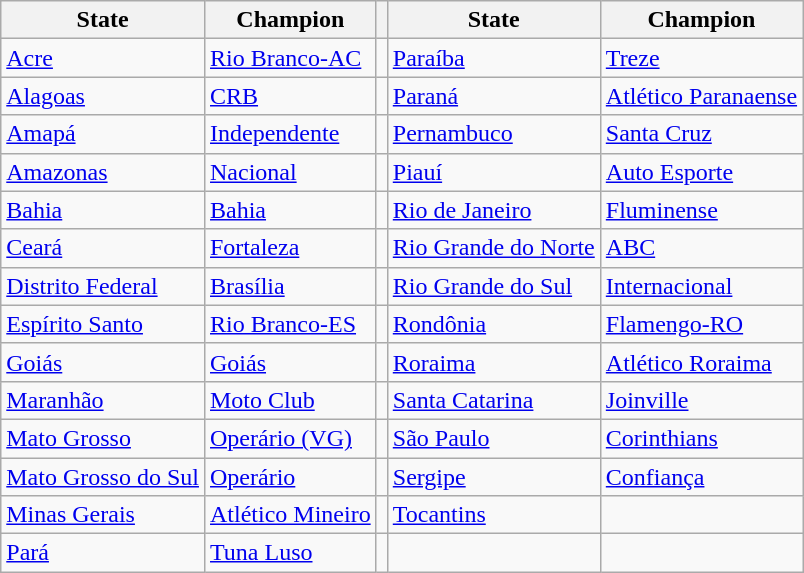<table class="wikitable">
<tr>
<th>State</th>
<th>Champion</th>
<th></th>
<th>State</th>
<th>Champion</th>
</tr>
<tr>
<td><a href='#'>Acre</a></td>
<td><a href='#'>Rio Branco-AC</a></td>
<td></td>
<td><a href='#'>Paraíba</a></td>
<td><a href='#'>Treze</a></td>
</tr>
<tr>
<td><a href='#'>Alagoas</a></td>
<td><a href='#'>CRB</a></td>
<td></td>
<td><a href='#'>Paraná</a></td>
<td><a href='#'>Atlético Paranaense</a></td>
</tr>
<tr>
<td><a href='#'>Amapá</a></td>
<td><a href='#'>Independente</a></td>
<td></td>
<td><a href='#'>Pernambuco</a></td>
<td><a href='#'>Santa Cruz</a></td>
</tr>
<tr>
<td><a href='#'>Amazonas</a></td>
<td><a href='#'>Nacional</a></td>
<td></td>
<td><a href='#'>Piauí</a></td>
<td><a href='#'>Auto Esporte</a></td>
</tr>
<tr>
<td><a href='#'>Bahia</a></td>
<td><a href='#'>Bahia</a></td>
<td></td>
<td><a href='#'>Rio de Janeiro</a></td>
<td><a href='#'>Fluminense</a></td>
</tr>
<tr>
<td><a href='#'>Ceará</a></td>
<td><a href='#'>Fortaleza</a></td>
<td></td>
<td><a href='#'>Rio Grande do Norte</a></td>
<td><a href='#'>ABC</a></td>
</tr>
<tr>
<td><a href='#'>Distrito Federal</a></td>
<td><a href='#'>Brasília</a></td>
<td></td>
<td><a href='#'>Rio Grande do Sul</a></td>
<td><a href='#'>Internacional</a></td>
</tr>
<tr>
<td><a href='#'>Espírito Santo</a></td>
<td><a href='#'>Rio Branco-ES</a></td>
<td></td>
<td><a href='#'>Rondônia</a></td>
<td><a href='#'>Flamengo-RO</a></td>
</tr>
<tr>
<td><a href='#'>Goiás</a></td>
<td><a href='#'>Goiás</a></td>
<td></td>
<td><a href='#'>Roraima</a></td>
<td><a href='#'>Atlético Roraima</a></td>
</tr>
<tr>
<td><a href='#'>Maranhão</a></td>
<td><a href='#'>Moto Club</a></td>
<td></td>
<td><a href='#'>Santa Catarina</a></td>
<td><a href='#'>Joinville</a></td>
</tr>
<tr>
<td><a href='#'>Mato Grosso</a></td>
<td><a href='#'>Operário (VG)</a></td>
<td></td>
<td><a href='#'>São Paulo</a></td>
<td><a href='#'>Corinthians</a></td>
</tr>
<tr>
<td><a href='#'>Mato Grosso do Sul</a></td>
<td><a href='#'>Operário</a></td>
<td></td>
<td><a href='#'>Sergipe</a></td>
<td><a href='#'>Confiança</a></td>
</tr>
<tr>
<td><a href='#'>Minas Gerais</a></td>
<td><a href='#'>Atlético Mineiro</a></td>
<td></td>
<td><a href='#'>Tocantins</a></td>
<td></td>
</tr>
<tr>
<td><a href='#'>Pará</a></td>
<td><a href='#'>Tuna Luso</a></td>
<td></td>
<td></td>
<td></td>
</tr>
</table>
